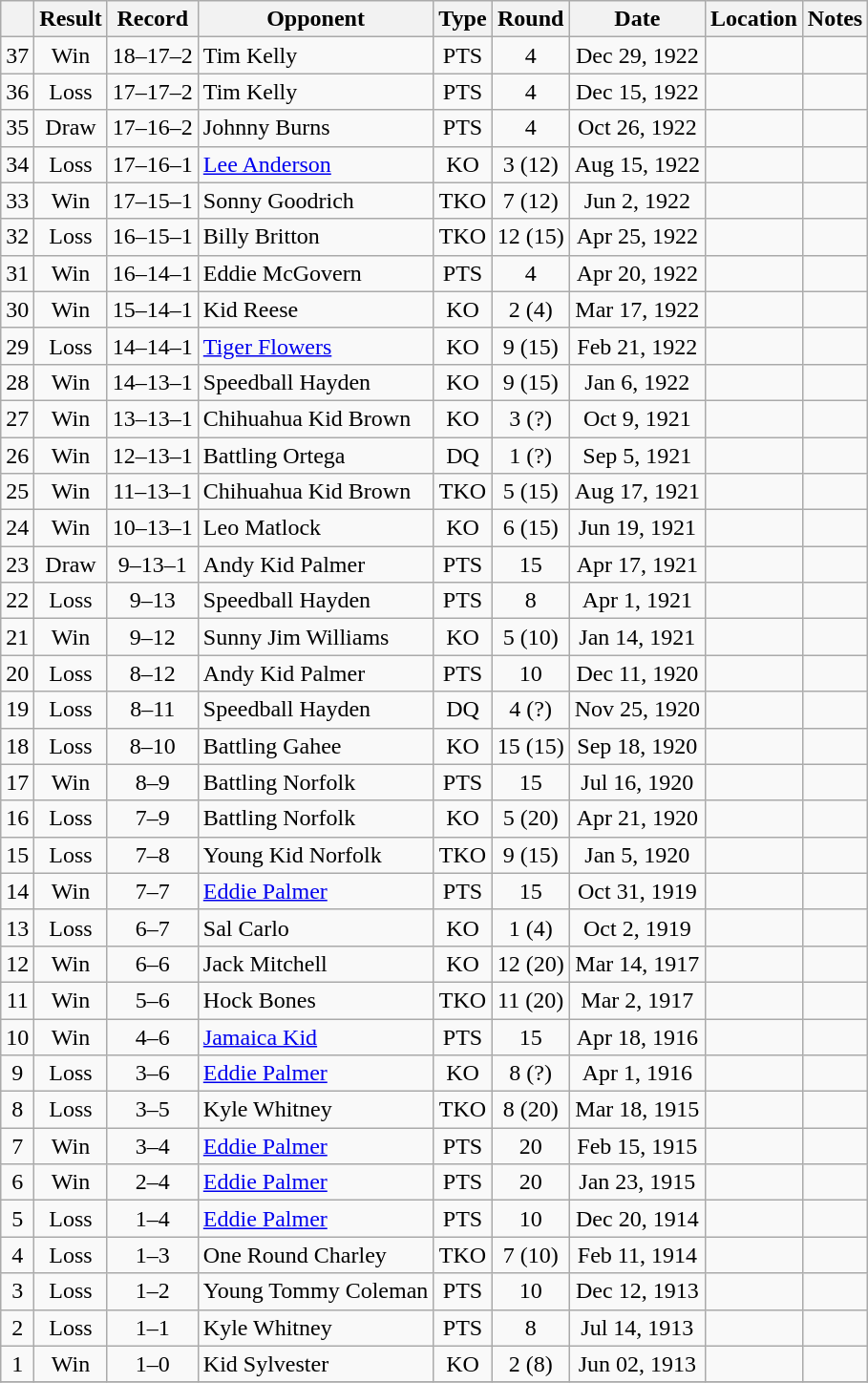<table class="wikitable" style="text-align:center">
<tr>
<th></th>
<th>Result</th>
<th>Record</th>
<th>Opponent</th>
<th>Type</th>
<th>Round</th>
<th>Date</th>
<th>Location</th>
<th>Notes</th>
</tr>
<tr>
<td>37</td>
<td>Win</td>
<td>18–17–2</td>
<td align=left>Tim Kelly</td>
<td>PTS</td>
<td>4</td>
<td>Dec 29, 1922</td>
<td style="text-align:left;"></td>
<td></td>
</tr>
<tr>
<td>36</td>
<td>Loss</td>
<td>17–17–2</td>
<td align=left>Tim Kelly</td>
<td>PTS</td>
<td>4</td>
<td>Dec 15, 1922</td>
<td style="text-align:left;"></td>
<td></td>
</tr>
<tr>
<td>35</td>
<td>Draw</td>
<td>17–16–2</td>
<td align=left>Johnny Burns</td>
<td>PTS</td>
<td>4</td>
<td>Oct 26, 1922</td>
<td style="text-align:left;"></td>
<td></td>
</tr>
<tr>
<td>34</td>
<td>Loss</td>
<td>17–16–1</td>
<td align=left><a href='#'>Lee Anderson</a></td>
<td>KO</td>
<td>3 (12)</td>
<td>Aug 15, 1922</td>
<td style="text-align:left;"></td>
<td></td>
</tr>
<tr>
<td>33</td>
<td>Win</td>
<td>17–15–1</td>
<td align=left>Sonny Goodrich</td>
<td>TKO</td>
<td>7 (12)</td>
<td>Jun 2, 1922</td>
<td style="text-align:left;"></td>
<td></td>
</tr>
<tr>
<td>32</td>
<td>Loss</td>
<td>16–15–1</td>
<td align=left>Billy Britton</td>
<td>TKO</td>
<td>12 (15)</td>
<td>Apr 25, 1922</td>
<td style="text-align:left;"></td>
<td></td>
</tr>
<tr>
<td>31</td>
<td>Win</td>
<td>16–14–1</td>
<td align=left>Eddie McGovern</td>
<td>PTS</td>
<td>4</td>
<td>Apr 20, 1922</td>
<td style="text-align:left;"></td>
<td></td>
</tr>
<tr>
<td>30</td>
<td>Win</td>
<td>15–14–1</td>
<td align=left>Kid Reese</td>
<td>KO</td>
<td>2 (4)</td>
<td>Mar 17, 1922</td>
<td style="text-align:left;"></td>
<td></td>
</tr>
<tr>
<td>29</td>
<td>Loss</td>
<td>14–14–1</td>
<td align=left><a href='#'>Tiger Flowers</a></td>
<td>KO</td>
<td>9 (15)</td>
<td>Feb 21, 1922</td>
<td style="text-align:left;"></td>
<td style="text-align:left;"></td>
</tr>
<tr>
<td>28</td>
<td>Win</td>
<td>14–13–1</td>
<td align=left>Speedball Hayden</td>
<td>KO</td>
<td>9 (15)</td>
<td>Jan 6, 1922</td>
<td style="text-align:left;"></td>
<td></td>
</tr>
<tr>
<td>27</td>
<td>Win</td>
<td>13–13–1</td>
<td align=left>Chihuahua Kid Brown</td>
<td>KO</td>
<td>3 (?)</td>
<td>Oct 9, 1921</td>
<td style="text-align:left;"></td>
<td style="text-align:left;"></td>
</tr>
<tr>
<td>26</td>
<td>Win</td>
<td>12–13–1</td>
<td align=left>Battling Ortega</td>
<td>DQ</td>
<td>1 (?)</td>
<td>Sep 5, 1921</td>
<td style="text-align:left;"></td>
<td></td>
</tr>
<tr>
<td>25</td>
<td>Win</td>
<td>11–13–1</td>
<td align=left>Chihuahua Kid Brown</td>
<td>TKO</td>
<td>5 (15)</td>
<td>Aug 17, 1921</td>
<td style="text-align:left;"></td>
<td></td>
</tr>
<tr>
<td>24</td>
<td>Win</td>
<td>10–13–1</td>
<td align=left>Leo Matlock</td>
<td>KO</td>
<td>6 (15)</td>
<td>Jun 19, 1921</td>
<td style="text-align:left;"></td>
<td></td>
</tr>
<tr>
<td>23</td>
<td>Draw</td>
<td>9–13–1</td>
<td align=left>Andy Kid Palmer</td>
<td>PTS</td>
<td>15</td>
<td>Apr 17, 1921</td>
<td style="text-align:left;"></td>
<td></td>
</tr>
<tr>
<td>22</td>
<td>Loss</td>
<td>9–13</td>
<td align=left>Speedball Hayden</td>
<td>PTS</td>
<td>8</td>
<td>Apr 1, 1921</td>
<td style="text-align:left;"></td>
<td></td>
</tr>
<tr>
<td>21</td>
<td>Win</td>
<td>9–12</td>
<td align=left>Sunny Jim Williams</td>
<td>KO</td>
<td>5 (10)</td>
<td>Jan 14, 1921</td>
<td style="text-align:left;"></td>
<td></td>
</tr>
<tr>
<td>20</td>
<td>Loss</td>
<td>8–12</td>
<td align=left>Andy Kid Palmer</td>
<td>PTS</td>
<td>10</td>
<td>Dec 11, 1920</td>
<td style="text-align:left;"></td>
<td></td>
</tr>
<tr>
<td>19</td>
<td>Loss</td>
<td>8–11</td>
<td align=left>Speedball Hayden</td>
<td>DQ</td>
<td>4 (?)</td>
<td>Nov 25, 1920</td>
<td style="text-align:left;"></td>
<td></td>
</tr>
<tr>
<td>18</td>
<td>Loss</td>
<td>8–10</td>
<td align=left>Battling Gahee</td>
<td>KO</td>
<td>15 (15)</td>
<td>Sep 18, 1920</td>
<td style="text-align:left;"></td>
<td></td>
</tr>
<tr>
<td>17</td>
<td>Win</td>
<td>8–9</td>
<td align=left>Battling Norfolk</td>
<td>PTS</td>
<td>15</td>
<td>Jul 16, 1920</td>
<td style="text-align:left;"></td>
<td></td>
</tr>
<tr>
<td>16</td>
<td>Loss</td>
<td>7–9</td>
<td align=left>Battling Norfolk</td>
<td>KO</td>
<td>5 (20)</td>
<td>Apr 21, 1920</td>
<td style="text-align:left;"></td>
<td></td>
</tr>
<tr>
<td>15</td>
<td>Loss</td>
<td>7–8</td>
<td align=left>Young Kid Norfolk</td>
<td>TKO</td>
<td>9 (15)</td>
<td>Jan 5, 1920</td>
<td style="text-align:left;"></td>
<td></td>
</tr>
<tr>
<td>14</td>
<td>Win</td>
<td>7–7</td>
<td align=left><a href='#'>Eddie Palmer</a></td>
<td>PTS</td>
<td>15</td>
<td>Oct 31, 1919</td>
<td style="text-align:left;"></td>
<td></td>
</tr>
<tr>
<td>13</td>
<td>Loss</td>
<td>6–7</td>
<td align=left>Sal Carlo</td>
<td>KO</td>
<td>1 (4)</td>
<td>Oct 2, 1919</td>
<td style="text-align:left;"></td>
<td></td>
</tr>
<tr>
<td>12</td>
<td>Win</td>
<td>6–6</td>
<td align=left>Jack Mitchell</td>
<td>KO</td>
<td>12 (20)</td>
<td>Mar 14, 1917</td>
<td style="text-align:left;"></td>
<td></td>
</tr>
<tr>
<td>11</td>
<td>Win</td>
<td>5–6</td>
<td align=left>Hock Bones</td>
<td>TKO</td>
<td>11 (20)</td>
<td>Mar 2, 1917</td>
<td style="text-align:left;"></td>
<td></td>
</tr>
<tr>
<td>10</td>
<td>Win</td>
<td>4–6</td>
<td align=left><a href='#'>Jamaica Kid</a></td>
<td>PTS</td>
<td>15</td>
<td>Apr 18, 1916</td>
<td style="text-align:left;"></td>
<td></td>
</tr>
<tr>
<td>9</td>
<td>Loss</td>
<td>3–6</td>
<td align=left><a href='#'>Eddie Palmer</a></td>
<td>KO</td>
<td>8 (?)</td>
<td>Apr 1, 1916</td>
<td style="text-align:left;"></td>
<td style="text-align:left;"></td>
</tr>
<tr>
<td>8</td>
<td>Loss</td>
<td>3–5</td>
<td align=left>Kyle Whitney</td>
<td>TKO</td>
<td>8 (20)</td>
<td>Mar 18, 1915</td>
<td style="text-align:left;"></td>
<td></td>
</tr>
<tr>
<td>7</td>
<td>Win</td>
<td>3–4</td>
<td align=left><a href='#'>Eddie Palmer</a></td>
<td>PTS</td>
<td>20</td>
<td>Feb 15, 1915</td>
<td style="text-align:left;"></td>
<td style="text-align:left;"></td>
</tr>
<tr>
<td>6</td>
<td>Win</td>
<td>2–4</td>
<td align=left><a href='#'>Eddie Palmer</a></td>
<td>PTS</td>
<td>20</td>
<td>Jan 23, 1915</td>
<td style="text-align:left;"></td>
<td></td>
</tr>
<tr>
<td>5</td>
<td>Loss</td>
<td>1–4</td>
<td align=left><a href='#'>Eddie Palmer</a></td>
<td>PTS</td>
<td>10</td>
<td>Dec 20, 1914</td>
<td style="text-align:left;"></td>
<td></td>
</tr>
<tr>
<td>4</td>
<td>Loss</td>
<td>1–3</td>
<td align=left>One Round Charley</td>
<td>TKO</td>
<td>7 (10)</td>
<td>Feb 11, 1914</td>
<td style="text-align:left;"></td>
<td></td>
</tr>
<tr>
<td>3</td>
<td>Loss</td>
<td>1–2</td>
<td align=left>Young Tommy Coleman</td>
<td>PTS</td>
<td>10</td>
<td>Dec 12, 1913</td>
<td style="text-align:left;"></td>
<td></td>
</tr>
<tr>
<td>2</td>
<td>Loss</td>
<td>1–1</td>
<td align=left>Kyle Whitney</td>
<td>PTS</td>
<td>8</td>
<td>Jul 14, 1913</td>
<td style="text-align:left;"></td>
<td></td>
</tr>
<tr>
<td>1</td>
<td>Win</td>
<td>1–0</td>
<td align=left>Kid Sylvester</td>
<td>KO</td>
<td>2 (8)</td>
<td>Jun 02, 1913</td>
<td style="text-align:left;"></td>
<td></td>
</tr>
<tr>
</tr>
</table>
